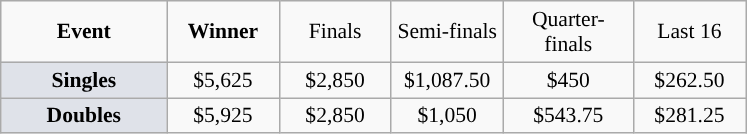<table class=wikitable style="font-size:90%;text-align:center">
<tr>
<td style="width:104px;"><strong>Event</strong></td>
<td style="width:68px;"><strong>Winner</strong></td>
<td style="width:68px;">Finals</td>
<td style="width:68px;">Semi-finals</td>
<td style="width:80px;">Quarter-finals</td>
<td style="width:68px;">Last 16</td>
</tr>
<tr>
<td style="background:#dfe2e9;"><strong>Singles</strong></td>
<td>$5,625</td>
<td>$2,850</td>
<td>$1,087.50</td>
<td>$450</td>
<td>$262.50</td>
</tr>
<tr>
<td style="background:#dfe2e9;"><strong>Doubles</strong></td>
<td>$5,925</td>
<td>$2,850</td>
<td>$1,050</td>
<td>$543.75</td>
<td>$281.25</td>
</tr>
</table>
